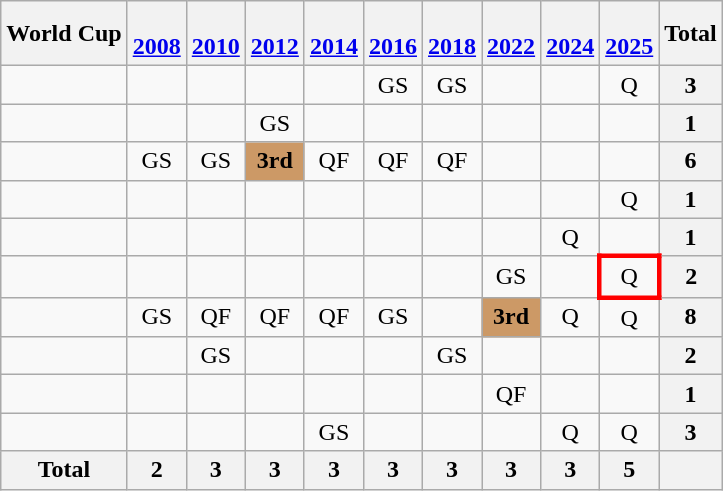<table class="wikitable" style="text-align:center">
<tr>
<th>World Cup</th>
<th><br><a href='#'>2008</a></th>
<th><br><a href='#'>2010</a></th>
<th><br><a href='#'>2012</a></th>
<th><br><a href='#'>2014</a></th>
<th><br><a href='#'>2016</a></th>
<th><br><a href='#'>2018</a></th>
<th><br><a href='#'>2022</a></th>
<th><br><a href='#'>2024</a></th>
<th><br><a href='#'>2025</a></th>
<th>Total</th>
</tr>
<tr>
<td align=left></td>
<td></td>
<td></td>
<td></td>
<td></td>
<td>GS</td>
<td>GS</td>
<td></td>
<td></td>
<td>Q</td>
<th>3</th>
</tr>
<tr>
<td align=left></td>
<td></td>
<td></td>
<td>GS</td>
<td></td>
<td></td>
<td></td>
<td></td>
<td></td>
<td></td>
<th>1</th>
</tr>
<tr>
<td align=left></td>
<td>GS</td>
<td>GS</td>
<td bgcolor=#cc9966><strong>3rd</strong></td>
<td>QF</td>
<td>QF</td>
<td>QF</td>
<td></td>
<td></td>
<td></td>
<th>6</th>
</tr>
<tr>
<td align=left></td>
<td></td>
<td></td>
<td></td>
<td></td>
<td></td>
<td></td>
<td></td>
<td></td>
<td>Q</td>
<th>1</th>
</tr>
<tr>
<td align=left></td>
<td></td>
<td></td>
<td></td>
<td></td>
<td></td>
<td></td>
<td></td>
<td>Q</td>
<td></td>
<th>1</th>
</tr>
<tr>
<td align=left></td>
<td></td>
<td></td>
<td></td>
<td></td>
<td></td>
<td></td>
<td>GS</td>
<td></td>
<td style="border: 3px solid red">Q</td>
<th>2</th>
</tr>
<tr>
<td align=left></td>
<td>GS</td>
<td>QF</td>
<td>QF</td>
<td>QF</td>
<td>GS</td>
<td></td>
<td bgcolor=#cc9966><strong>3rd</strong></td>
<td>Q</td>
<td>Q</td>
<th>8</th>
</tr>
<tr>
<td align=left></td>
<td></td>
<td>GS</td>
<td></td>
<td></td>
<td></td>
<td>GS</td>
<td></td>
<td></td>
<td></td>
<th>2</th>
</tr>
<tr>
<td align=left></td>
<td></td>
<td></td>
<td></td>
<td></td>
<td></td>
<td></td>
<td>QF</td>
<td></td>
<td></td>
<th>1</th>
</tr>
<tr>
<td align=left></td>
<td></td>
<td></td>
<td></td>
<td>GS</td>
<td></td>
<td></td>
<td></td>
<td>Q</td>
<td>Q</td>
<th>3</th>
</tr>
<tr>
<th>Total</th>
<th>2</th>
<th>3</th>
<th>3</th>
<th>3</th>
<th>3</th>
<th>3</th>
<th>3</th>
<th>3</th>
<th>5</th>
<th></th>
</tr>
</table>
